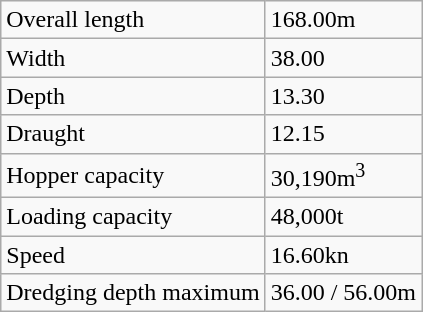<table class="wikitable">
<tr>
<td>Overall length</td>
<td>168.00m</td>
</tr>
<tr>
<td>Width</td>
<td>38.00</td>
</tr>
<tr>
<td>Depth</td>
<td>13.30</td>
</tr>
<tr>
<td>Draught</td>
<td>12.15</td>
</tr>
<tr>
<td>Hopper capacity</td>
<td>30,190m<sup>3</sup></td>
</tr>
<tr>
<td>Loading capacity</td>
<td>48,000t</td>
</tr>
<tr>
<td>Speed</td>
<td>16.60kn</td>
</tr>
<tr>
<td>Dredging depth maximum</td>
<td>36.00 / 56.00m</td>
</tr>
</table>
